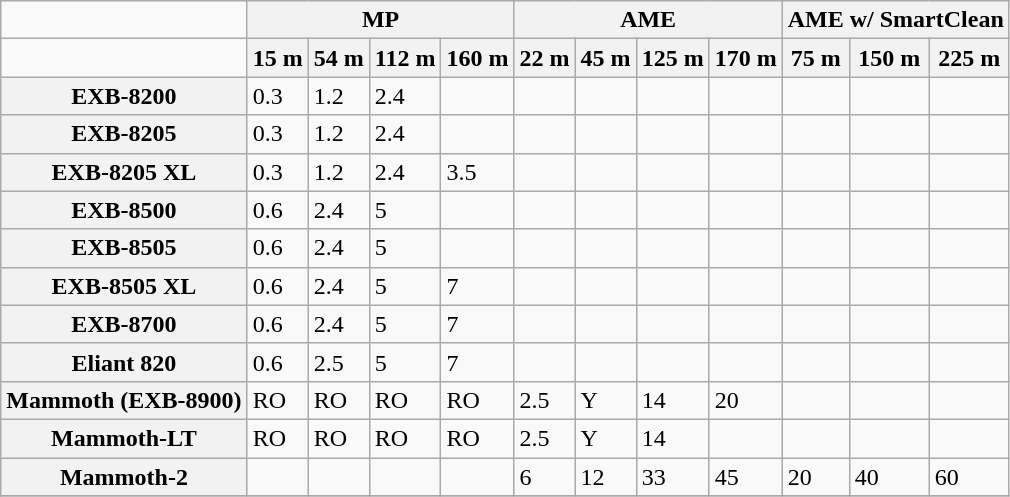<table class="wikitable" style="float:center; margin-left: 1em;">
<tr>
<td></td>
<th colspan="4">MP</th>
<th colspan="4">AME</th>
<th colspan="3">AME w/ SmartClean</th>
</tr>
<tr>
<td></td>
<th>15 m</th>
<th>54 m</th>
<th>112 m</th>
<th>160 m</th>
<th>22 m</th>
<th>45 m</th>
<th>125 m</th>
<th>170 m</th>
<th>75 m</th>
<th>150 m</th>
<th>225 m</th>
</tr>
<tr>
<th>EXB-8200</th>
<td>0.3</td>
<td>1.2</td>
<td>2.4</td>
<td></td>
<td></td>
<td></td>
<td></td>
<td></td>
<td></td>
<td></td>
<td></td>
</tr>
<tr>
<th>EXB-8205</th>
<td>0.3</td>
<td>1.2</td>
<td>2.4</td>
<td></td>
<td></td>
<td></td>
<td></td>
<td></td>
<td></td>
<td></td>
<td></td>
</tr>
<tr>
<th>EXB-8205 XL</th>
<td>0.3</td>
<td>1.2</td>
<td>2.4</td>
<td>3.5</td>
<td></td>
<td></td>
<td></td>
<td></td>
<td></td>
<td></td>
<td></td>
</tr>
<tr>
<th>EXB-8500</th>
<td>0.6</td>
<td>2.4</td>
<td>5</td>
<td></td>
<td></td>
<td></td>
<td></td>
<td></td>
<td></td>
<td></td>
<td></td>
</tr>
<tr>
<th>EXB-8505</th>
<td>0.6</td>
<td>2.4</td>
<td>5</td>
<td></td>
<td></td>
<td></td>
<td></td>
<td></td>
<td></td>
<td></td>
<td></td>
</tr>
<tr>
<th>EXB-8505 XL</th>
<td>0.6</td>
<td>2.4</td>
<td>5</td>
<td>7</td>
<td></td>
<td></td>
<td></td>
<td></td>
<td></td>
<td></td>
<td></td>
</tr>
<tr>
<th>EXB-8700</th>
<td>0.6</td>
<td>2.4</td>
<td>5</td>
<td>7</td>
<td></td>
<td></td>
<td></td>
<td></td>
<td></td>
<td></td>
<td></td>
</tr>
<tr>
<th>Eliant 820</th>
<td>0.6</td>
<td>2.5</td>
<td>5</td>
<td>7</td>
<td></td>
<td></td>
<td></td>
<td></td>
<td></td>
<td></td>
<td></td>
</tr>
<tr>
<th>Mammoth (EXB-8900)</th>
<td>RO</td>
<td>RO</td>
<td>RO</td>
<td>RO</td>
<td>2.5</td>
<td>Y</td>
<td>14</td>
<td>20</td>
<td></td>
<td></td>
<td></td>
</tr>
<tr>
<th>Mammoth-LT</th>
<td>RO</td>
<td>RO</td>
<td>RO</td>
<td>RO</td>
<td>2.5</td>
<td>Y</td>
<td>14</td>
<td></td>
<td></td>
<td></td>
<td></td>
</tr>
<tr>
<th>Mammoth-2</th>
<td></td>
<td></td>
<td></td>
<td></td>
<td>6</td>
<td>12</td>
<td>33</td>
<td>45</td>
<td>20</td>
<td>40</td>
<td>60</td>
</tr>
<tr>
</tr>
</table>
